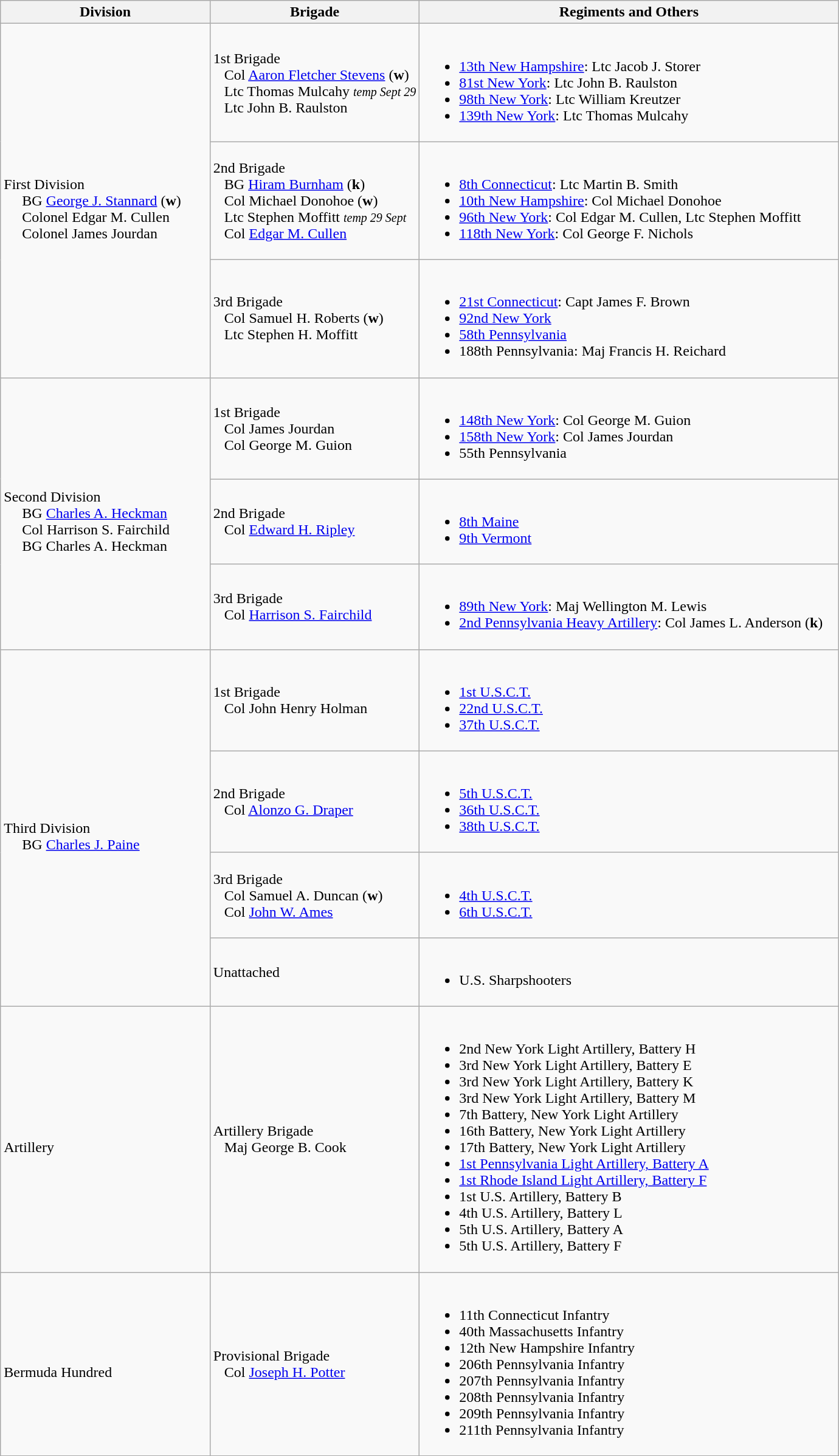<table class="wikitable">
<tr>
<th width=25%>Division</th>
<th width=25%>Brigade</th>
<th>Regiments and Others</th>
</tr>
<tr>
<td rowspan=3><br>First Division
<br>    
BG <a href='#'>George J. Stannard</a> (<strong>w</strong>)<br>    
Colonel Edgar M. Cullen<br>    
Colonel James Jourdan</td>
<td>1st Brigade<br>  
Col <a href='#'>Aaron Fletcher Stevens</a> (<strong>w</strong>)<br>   Ltc Thomas Mulcahy <small><em>temp Sept 29</em></small><br>   Ltc John B. Raulston</td>
<td><br><ul><li><a href='#'>13th New Hampshire</a>: Ltc Jacob J. Storer</li><li><a href='#'>81st New York</a>: Ltc John B. Raulston</li><li><a href='#'>98th New York</a>: Ltc William Kreutzer</li><li><a href='#'>139th New York</a>: Ltc Thomas Mulcahy</li></ul></td>
</tr>
<tr>
<td>2nd Brigade<br>  
BG <a href='#'>Hiram Burnham</a> (<strong>k</strong>)<br>   Col Michael Donohoe (<strong>w</strong>)<br>   Ltc Stephen Moffitt <small><em>temp 29 Sept</em></small><br>   Col <a href='#'>Edgar M. Cullen</a></td>
<td><br><ul><li><a href='#'>8th Connecticut</a>: Ltc Martin B. Smith</li><li><a href='#'>10th New Hampshire</a>: Col Michael Donohoe</li><li><a href='#'>96th New York</a>: Col Edgar M. Cullen, Ltc Stephen Moffitt</li><li><a href='#'>118th New York</a>: Col George F. Nichols</li></ul></td>
</tr>
<tr>
<td>3rd Brigade<br>  
Col Samuel H. Roberts (<strong>w</strong>)<br>   Ltc Stephen H. Moffitt</td>
<td><br><ul><li><a href='#'>21st Connecticut</a>: Capt James F. Brown</li><li><a href='#'>92nd New York</a></li><li><a href='#'>58th Pennsylvania</a></li><li>188th Pennsylvania: Maj Francis H. Reichard</li></ul></td>
</tr>
<tr>
<td rowspan=3><br>Second Division
<br>    
BG <a href='#'>Charles A. Heckman</a><br>     Col Harrison S. Fairchild<br>     BG Charles A. Heckman</td>
<td>1st Brigade<br>  
Col James Jourdan<br>   Col George M. Guion</td>
<td><br><ul><li><a href='#'>148th New York</a>: Col George M. Guion</li><li><a href='#'>158th New York</a>: Col James Jourdan</li><li>55th Pennsylvania</li></ul></td>
</tr>
<tr>
<td>2nd Brigade<br>  
Col <a href='#'>Edward H. Ripley</a></td>
<td><br><ul><li><a href='#'>8th Maine</a></li><li><a href='#'>9th Vermont</a></li></ul></td>
</tr>
<tr>
<td>3rd Brigade<br>  
Col <a href='#'>Harrison S. Fairchild</a></td>
<td><br><ul><li><a href='#'>89th New York</a>: Maj Wellington M. Lewis</li><li><a href='#'>2nd Pennsylvania Heavy Artillery</a>: Col James L. Anderson (<strong>k</strong>)</li></ul></td>
</tr>
<tr>
<td rowspan=4><br>Third Division
<br>    
BG <a href='#'>Charles J. Paine</a></td>
<td>1st Brigade<br>  
Col John Henry Holman</td>
<td><br><ul><li><a href='#'>1st U.S.C.T.</a></li><li><a href='#'>22nd U.S.C.T.</a></li><li><a href='#'>37th U.S.C.T.</a></li></ul></td>
</tr>
<tr>
<td>2nd Brigade<br>  
Col <a href='#'>Alonzo G. Draper</a></td>
<td><br><ul><li><a href='#'>5th U.S.C.T.</a></li><li><a href='#'>36th U.S.C.T.</a></li><li><a href='#'>38th U.S.C.T.</a></li></ul></td>
</tr>
<tr>
<td>3rd Brigade<br>  
Col Samuel A. Duncan (<strong>w</strong>)<br>   Col <a href='#'>John W. Ames</a></td>
<td><br><ul><li><a href='#'>4th U.S.C.T.</a></li><li><a href='#'>6th U.S.C.T.</a></li></ul></td>
</tr>
<tr>
<td>Unattached</td>
<td><br><ul><li>U.S. Sharpshooters</li></ul></td>
</tr>
<tr>
<td rowspan=1><br>Artillery</td>
<td>Artillery Brigade<br>  
Maj George B. Cook</td>
<td><br><ul><li>2nd New York Light Artillery, Battery H</li><li>3rd New York Light Artillery, Battery E</li><li>3rd New York Light Artillery, Battery K</li><li>3rd New York Light Artillery, Battery M</li><li>7th Battery, New York Light Artillery</li><li>16th Battery, New York Light Artillery</li><li>17th Battery, New York Light Artillery</li><li><a href='#'>1st Pennsylvania Light Artillery, Battery A</a></li><li><a href='#'>1st Rhode Island Light Artillery, Battery F</a></li><li>1st U.S. Artillery, Battery B</li><li>4th U.S. Artillery, Battery L</li><li>5th U.S. Artillery, Battery A</li><li>5th U.S. Artillery, Battery F</li></ul></td>
</tr>
<tr>
<td rowspan=1><br>Bermuda Hundred</td>
<td>Provisional Brigade<br>  
Col <a href='#'>Joseph H. Potter</a></td>
<td><br><ul><li>11th Connecticut Infantry</li><li>40th Massachusetts Infantry</li><li>12th New Hampshire Infantry</li><li>206th Pennsylvania Infantry</li><li>207th Pennsylvania Infantry</li><li>208th Pennsylvania Infantry</li><li>209th Pennsylvania Infantry</li><li>211th Pennsylvania Infantry</li></ul></td>
</tr>
<tr>
</tr>
</table>
